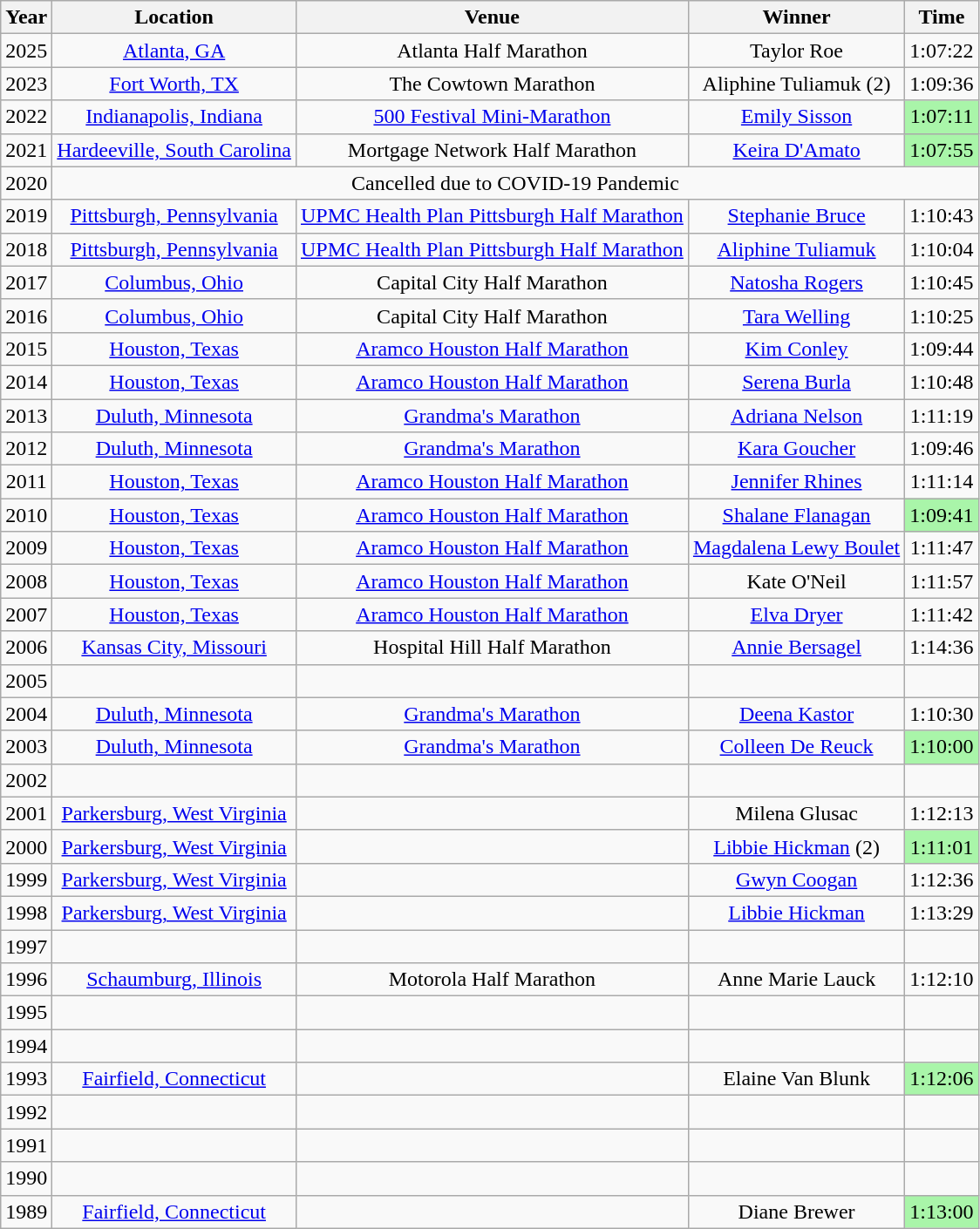<table class="wikitable sortable" style="text-align:center">
<tr>
<th>Year</th>
<th class=unsortable>Location</th>
<th class=unsortable>Venue</th>
<th class=unsortable>Winner</th>
<th>Time</th>
</tr>
<tr>
<td>2025</td>
<td><a href='#'>Atlanta, GA</a></td>
<td>Atlanta Half Marathon</td>
<td>Taylor Roe</td>
<td>1:07:22</td>
</tr>
<tr>
<td>2023</td>
<td><a href='#'>Fort Worth, TX</a></td>
<td>The Cowtown Marathon</td>
<td>Aliphine Tuliamuk (2)</td>
<td>1:09:36</td>
</tr>
<tr>
<td>2022</td>
<td><a href='#'>Indianapolis, Indiana</a></td>
<td><a href='#'>500 Festival Mini-Marathon</a></td>
<td><a href='#'>Emily Sisson</a></td>
<td bgcolor=#A9F5A9>1:07:11</td>
</tr>
<tr>
<td>2021</td>
<td><a href='#'>Hardeeville, South Carolina</a></td>
<td>Mortgage Network Half Marathon</td>
<td><a href='#'>Keira D'Amato</a></td>
<td bgcolor=#A9F5A9>1:07:55</td>
</tr>
<tr>
<td>2020</td>
<td colspan="4">Cancelled due to COVID-19 Pandemic</td>
</tr>
<tr>
<td>2019</td>
<td><a href='#'>Pittsburgh, Pennsylvania</a></td>
<td><a href='#'>UPMC Health Plan Pittsburgh Half Marathon</a></td>
<td><a href='#'>Stephanie Bruce</a></td>
<td>1:10:43</td>
</tr>
<tr>
<td>2018</td>
<td><a href='#'>Pittsburgh, Pennsylvania</a></td>
<td><a href='#'>UPMC Health Plan Pittsburgh Half Marathon</a></td>
<td><a href='#'>Aliphine Tuliamuk</a></td>
<td>1:10:04</td>
</tr>
<tr>
<td>2017</td>
<td><a href='#'>Columbus, Ohio</a></td>
<td>Capital City Half Marathon</td>
<td><a href='#'>Natosha Rogers</a></td>
<td>1:10:45</td>
</tr>
<tr>
<td>2016</td>
<td><a href='#'>Columbus, Ohio</a></td>
<td>Capital City Half Marathon</td>
<td><a href='#'>Tara Welling</a></td>
<td>1:10:25</td>
</tr>
<tr>
<td>2015</td>
<td><a href='#'>Houston, Texas</a></td>
<td><a href='#'>Aramco Houston Half Marathon</a></td>
<td><a href='#'>Kim Conley</a></td>
<td>1:09:44</td>
</tr>
<tr>
<td>2014</td>
<td><a href='#'>Houston, Texas</a></td>
<td><a href='#'>Aramco Houston Half Marathon</a></td>
<td><a href='#'>Serena Burla</a></td>
<td>1:10:48</td>
</tr>
<tr>
<td>2013</td>
<td><a href='#'>Duluth, Minnesota</a></td>
<td><a href='#'>Grandma's Marathon</a></td>
<td><a href='#'>Adriana Nelson</a></td>
<td>1:11:19</td>
</tr>
<tr>
<td>2012</td>
<td><a href='#'>Duluth, Minnesota</a></td>
<td><a href='#'>Grandma's Marathon</a></td>
<td><a href='#'>Kara Goucher</a></td>
<td>1:09:46</td>
</tr>
<tr>
<td>2011</td>
<td><a href='#'>Houston, Texas</a></td>
<td><a href='#'>Aramco Houston Half Marathon</a></td>
<td><a href='#'>Jennifer Rhines</a></td>
<td>1:11:14</td>
</tr>
<tr>
<td>2010</td>
<td><a href='#'>Houston, Texas</a></td>
<td><a href='#'>Aramco Houston Half Marathon</a></td>
<td><a href='#'>Shalane Flanagan</a></td>
<td bgcolor=#A9F5A9>1:09:41</td>
</tr>
<tr>
<td>2009</td>
<td><a href='#'>Houston, Texas</a></td>
<td><a href='#'>Aramco Houston Half Marathon</a></td>
<td><a href='#'>Magdalena Lewy Boulet</a></td>
<td>1:11:47</td>
</tr>
<tr>
<td>2008</td>
<td><a href='#'>Houston, Texas</a></td>
<td><a href='#'>Aramco Houston Half Marathon</a></td>
<td>Kate O'Neil</td>
<td>1:11:57</td>
</tr>
<tr>
<td>2007</td>
<td><a href='#'>Houston, Texas</a></td>
<td><a href='#'>Aramco Houston Half Marathon</a></td>
<td><a href='#'>Elva Dryer</a></td>
<td>1:11:42</td>
</tr>
<tr>
<td>2006</td>
<td><a href='#'>Kansas City, Missouri</a></td>
<td>Hospital Hill Half Marathon</td>
<td><a href='#'>Annie Bersagel</a></td>
<td>1:14:36</td>
</tr>
<tr>
<td>2005</td>
<td></td>
<td></td>
<td></td>
<td></td>
</tr>
<tr>
<td>2004</td>
<td><a href='#'>Duluth, Minnesota</a></td>
<td><a href='#'>Grandma's Marathon</a></td>
<td><a href='#'>Deena Kastor</a></td>
<td>1:10:30</td>
</tr>
<tr>
<td>2003</td>
<td><a href='#'>Duluth, Minnesota</a></td>
<td><a href='#'>Grandma's Marathon</a></td>
<td><a href='#'>Colleen De Reuck</a></td>
<td bgcolor=#A9F5A9>1:10:00</td>
</tr>
<tr>
<td>2002</td>
<td></td>
<td></td>
<td></td>
<td></td>
</tr>
<tr>
<td>2001</td>
<td><a href='#'>Parkersburg, West Virginia</a></td>
<td></td>
<td>Milena Glusac</td>
<td>1:12:13</td>
</tr>
<tr>
<td>2000</td>
<td><a href='#'>Parkersburg, West Virginia</a></td>
<td></td>
<td><a href='#'>Libbie Hickman</a> (2)</td>
<td bgcolor=#A9F5A9>1:11:01</td>
</tr>
<tr>
<td>1999</td>
<td><a href='#'>Parkersburg, West Virginia</a></td>
<td></td>
<td><a href='#'>Gwyn Coogan</a></td>
<td>1:12:36</td>
</tr>
<tr>
<td>1998</td>
<td><a href='#'>Parkersburg, West Virginia</a></td>
<td></td>
<td><a href='#'>Libbie Hickman</a></td>
<td>1:13:29</td>
</tr>
<tr>
<td>1997</td>
<td></td>
<td></td>
<td></td>
<td></td>
</tr>
<tr>
<td>1996</td>
<td><a href='#'>Schaumburg, Illinois</a></td>
<td>Motorola Half Marathon</td>
<td>Anne Marie Lauck</td>
<td>1:12:10</td>
</tr>
<tr>
<td>1995</td>
<td></td>
<td></td>
<td></td>
<td></td>
</tr>
<tr>
<td>1994</td>
<td></td>
<td></td>
<td></td>
<td></td>
</tr>
<tr>
<td>1993</td>
<td><a href='#'>Fairfield, Connecticut</a></td>
<td></td>
<td>Elaine Van Blunk</td>
<td bgcolor=#A9F5A9>1:12:06</td>
</tr>
<tr>
<td>1992</td>
<td></td>
<td></td>
<td></td>
<td></td>
</tr>
<tr>
<td>1991</td>
<td></td>
<td></td>
<td></td>
<td></td>
</tr>
<tr>
<td>1990</td>
<td></td>
<td></td>
<td></td>
<td></td>
</tr>
<tr>
<td>1989</td>
<td><a href='#'>Fairfield, Connecticut</a></td>
<td></td>
<td>Diane Brewer</td>
<td bgcolor=#A9F5A9>1:13:00</td>
</tr>
</table>
